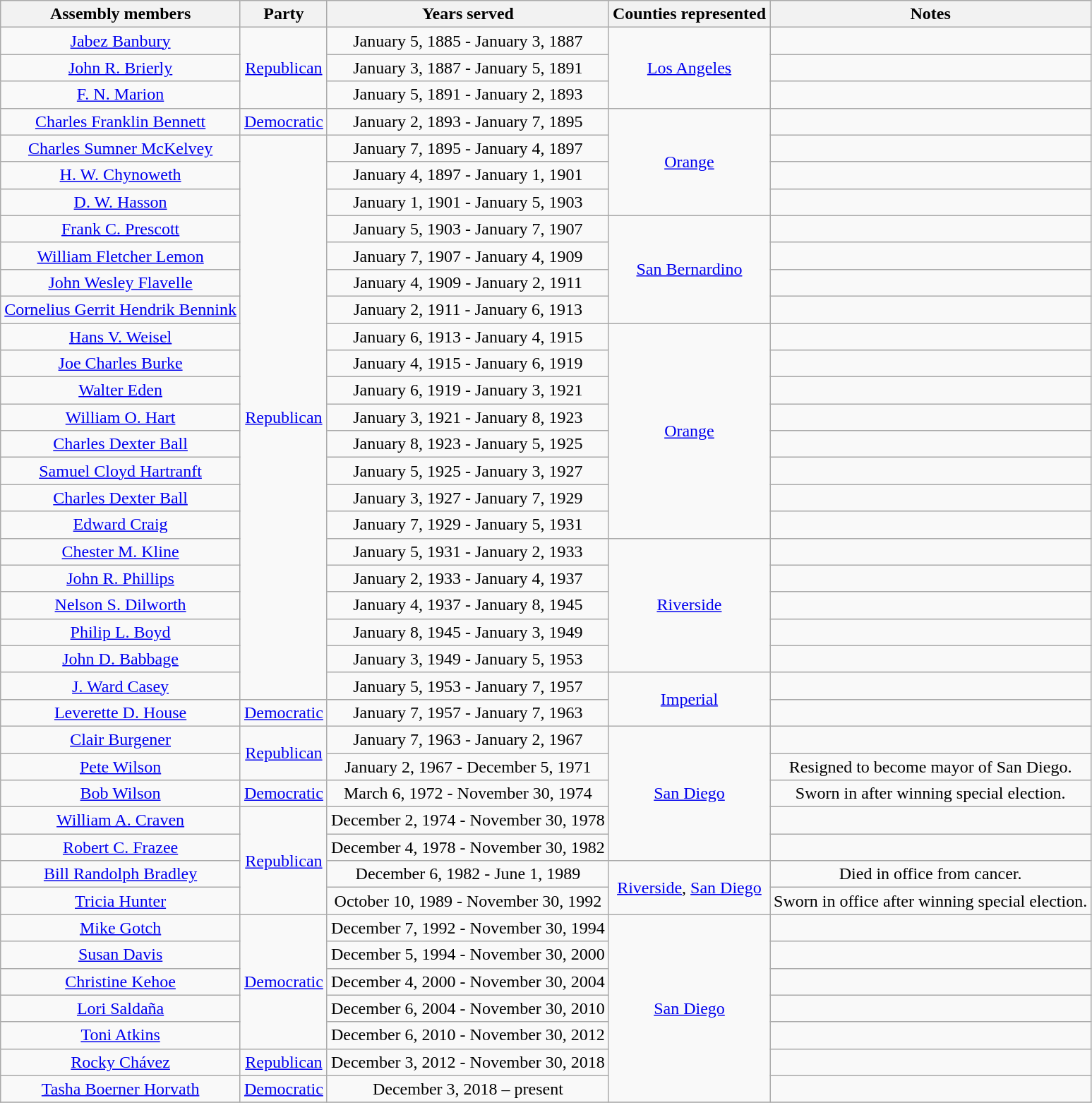<table class=wikitable style="text-align:center">
<tr>
<th>Assembly members</th>
<th>Party</th>
<th>Years served</th>
<th>Counties represented</th>
<th>Notes</th>
</tr>
<tr>
<td><a href='#'>Jabez Banbury</a></td>
<td rowspan=3 ><a href='#'>Republican</a></td>
<td>January 5, 1885 - January 3, 1887</td>
<td rowspan=3><a href='#'>Los Angeles</a></td>
<td></td>
</tr>
<tr>
<td><a href='#'>John R. Brierly</a></td>
<td>January 3, 1887 - January 5, 1891</td>
<td></td>
</tr>
<tr>
<td><a href='#'>F. N. Marion</a></td>
<td>January 5, 1891 - January 2, 1893</td>
<td></td>
</tr>
<tr>
<td><a href='#'>Charles Franklin Bennett</a></td>
<td><a href='#'>Democratic</a></td>
<td>January 2, 1893 - January 7, 1895</td>
<td rowspan=4><a href='#'>Orange</a></td>
<td></td>
</tr>
<tr>
<td><a href='#'>Charles Sumner McKelvey</a></td>
<td rowspan=21 ><a href='#'>Republican</a></td>
<td>January 7, 1895 - January 4, 1897</td>
<td></td>
</tr>
<tr>
<td><a href='#'>H. W. Chynoweth</a></td>
<td>January 4, 1897 - January 1, 1901</td>
<td></td>
</tr>
<tr>
<td><a href='#'>D. W. Hasson</a></td>
<td>January 1, 1901 - January 5, 1903</td>
<td></td>
</tr>
<tr>
<td><a href='#'>Frank C. Prescott</a></td>
<td>January 5, 1903 - January 7, 1907</td>
<td rowspan=4><a href='#'>San Bernardino</a></td>
<td></td>
</tr>
<tr>
<td><a href='#'>William Fletcher Lemon</a></td>
<td>January 7, 1907 - January 4, 1909</td>
<td></td>
</tr>
<tr>
<td><a href='#'>John Wesley Flavelle</a></td>
<td>January 4, 1909 - January 2, 1911</td>
<td></td>
</tr>
<tr>
<td><a href='#'>Cornelius Gerrit Hendrik Bennink</a></td>
<td>January 2, 1911 - January 6, 1913</td>
<td></td>
</tr>
<tr>
<td><a href='#'>Hans V. Weisel</a></td>
<td>January 6, 1913 - January 4, 1915</td>
<td rowspan=8><a href='#'>Orange</a></td>
<td></td>
</tr>
<tr>
<td><a href='#'>Joe Charles Burke</a></td>
<td>January 4, 1915 - January 6, 1919</td>
<td></td>
</tr>
<tr>
<td><a href='#'>Walter Eden</a></td>
<td>January 6, 1919 - January 3, 1921</td>
<td></td>
</tr>
<tr>
<td><a href='#'>William O. Hart</a></td>
<td>January 3, 1921 - January 8, 1923</td>
<td></td>
</tr>
<tr>
<td><a href='#'>Charles Dexter Ball</a></td>
<td>January 8, 1923 - January 5, 1925</td>
<td></td>
</tr>
<tr>
<td><a href='#'>Samuel Cloyd Hartranft</a></td>
<td>January 5, 1925 - January 3, 1927</td>
<td></td>
</tr>
<tr>
<td><a href='#'>Charles Dexter Ball</a></td>
<td>January 3, 1927 - January 7, 1929</td>
<td></td>
</tr>
<tr>
<td><a href='#'>Edward Craig</a></td>
<td>January 7, 1929 - January 5, 1931</td>
<td></td>
</tr>
<tr>
<td><a href='#'>Chester M. Kline</a></td>
<td>January 5, 1931 - January 2, 1933</td>
<td rowspan=5><a href='#'>Riverside</a></td>
<td></td>
</tr>
<tr>
<td><a href='#'>John R. Phillips</a></td>
<td>January 2, 1933 - January 4, 1937</td>
<td></td>
</tr>
<tr>
<td><a href='#'>Nelson S. Dilworth</a></td>
<td>January 4, 1937 - January 8, 1945</td>
<td></td>
</tr>
<tr>
<td><a href='#'>Philip L. Boyd</a></td>
<td>January 8, 1945 - January 3, 1949</td>
<td></td>
</tr>
<tr>
<td><a href='#'>John D. Babbage</a></td>
<td>January 3, 1949 - January 5, 1953</td>
<td></td>
</tr>
<tr>
<td><a href='#'>J. Ward Casey</a></td>
<td>January 5, 1953 - January 7, 1957</td>
<td rowspan=2><a href='#'>Imperial</a></td>
<td></td>
</tr>
<tr>
<td><a href='#'>Leverette D. House</a></td>
<td><a href='#'>Democratic</a></td>
<td>January 7, 1957 - January 7, 1963</td>
<td></td>
</tr>
<tr>
<td><a href='#'>Clair Burgener</a></td>
<td rowspan=2 ><a href='#'>Republican</a></td>
<td>January 7, 1963 - January 2, 1967</td>
<td rowspan=5><a href='#'>San Diego</a></td>
<td></td>
</tr>
<tr>
<td><a href='#'>Pete Wilson</a></td>
<td>January 2, 1967 - December 5, 1971</td>
<td>Resigned to become mayor of San Diego.</td>
</tr>
<tr>
<td><a href='#'>Bob Wilson</a></td>
<td><a href='#'>Democratic</a></td>
<td>March 6, 1972 - November 30, 1974</td>
<td>Sworn in after winning special election.</td>
</tr>
<tr>
<td><a href='#'>William A. Craven</a></td>
<td rowspan=4 ><a href='#'>Republican</a></td>
<td>December 2, 1974 - November 30, 1978</td>
<td></td>
</tr>
<tr>
<td><a href='#'>Robert C. Frazee</a></td>
<td>December 4, 1978 - November 30, 1982</td>
<td></td>
</tr>
<tr>
<td><a href='#'>Bill Randolph Bradley</a></td>
<td>December 6, 1982 - June 1, 1989</td>
<td rowspan=2><a href='#'>Riverside</a>, <a href='#'>San Diego</a></td>
<td>Died in office from cancer.</td>
</tr>
<tr>
<td><a href='#'>Tricia Hunter</a></td>
<td>October 10, 1989 - November 30, 1992</td>
<td>Sworn in office after winning special election.</td>
</tr>
<tr>
<td><a href='#'>Mike Gotch</a></td>
<td rowspan=5 ><a href='#'>Democratic</a></td>
<td>December 7, 1992 - November 30, 1994</td>
<td rowspan=7><a href='#'>San Diego</a></td>
<td></td>
</tr>
<tr>
<td><a href='#'>Susan Davis</a></td>
<td>December 5, 1994 - November 30, 2000</td>
<td></td>
</tr>
<tr>
<td><a href='#'>Christine Kehoe</a></td>
<td>December 4, 2000 - November 30, 2004</td>
<td></td>
</tr>
<tr>
<td><a href='#'>Lori Saldaña</a></td>
<td>December 6, 2004 - November 30, 2010</td>
<td></td>
</tr>
<tr>
<td><a href='#'>Toni Atkins</a></td>
<td>December 6, 2010 - November 30, 2012</td>
<td></td>
</tr>
<tr>
<td><a href='#'>Rocky Chávez</a></td>
<td><a href='#'>Republican</a></td>
<td>December 3, 2012 - November 30, 2018</td>
<td></td>
</tr>
<tr>
<td><a href='#'>Tasha Boerner Horvath</a></td>
<td><a href='#'>Democratic</a></td>
<td>December 3, 2018 – present</td>
<td></td>
</tr>
<tr>
</tr>
</table>
